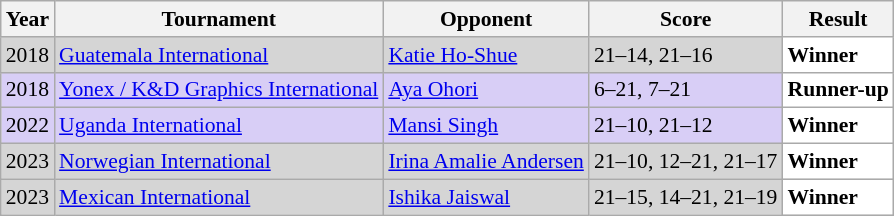<table class="sortable wikitable" style="font-size: 90%;">
<tr>
<th>Year</th>
<th>Tournament</th>
<th>Opponent</th>
<th>Score</th>
<th>Result</th>
</tr>
<tr style="background:#D5D5D5">
<td style="text-align:center">2018</td>
<td style="text-align:left"><a href='#'>Guatemala International</a></td>
<td style="text-align:left"> <a href='#'>Katie Ho-Shue</a></td>
<td style="text-align:left">21–14, 21–16</td>
<td style="text-align:left; background:white"> <strong>Winner</strong></td>
</tr>
<tr style="background:#D8CEF6">
<td align="center">2018</td>
<td align="left"><a href='#'>Yonex / K&D Graphics International</a></td>
<td align="left"> <a href='#'>Aya Ohori</a></td>
<td align="left">6–21, 7–21</td>
<td style="text-align:left; background:white"> <strong>Runner-up</strong></td>
</tr>
<tr style="background:#D8CEF6">
<td align="center">2022</td>
<td align="left"><a href='#'>Uganda International</a></td>
<td align="left"> <a href='#'>Mansi Singh</a></td>
<td align="left">21–10, 21–12</td>
<td style="text-align:left; background:white"> <strong>Winner</strong></td>
</tr>
<tr style="background:#D5D5D5">
<td align="center">2023</td>
<td align="left"><a href='#'>Norwegian International</a></td>
<td align="left"> <a href='#'>Irina Amalie Andersen</a></td>
<td align="left">21–10, 12–21, 21–17</td>
<td style="text-align:left; background:white"> <strong>Winner</strong></td>
</tr>
<tr style="background:#D5D5D5">
<td align="center">2023</td>
<td align="left"><a href='#'>Mexican International</a></td>
<td align="left"> <a href='#'>Ishika Jaiswal</a></td>
<td align="left">21–15, 14–21, 21–19</td>
<td style="text-align:left; background:white"> <strong>Winner</strong></td>
</tr>
</table>
